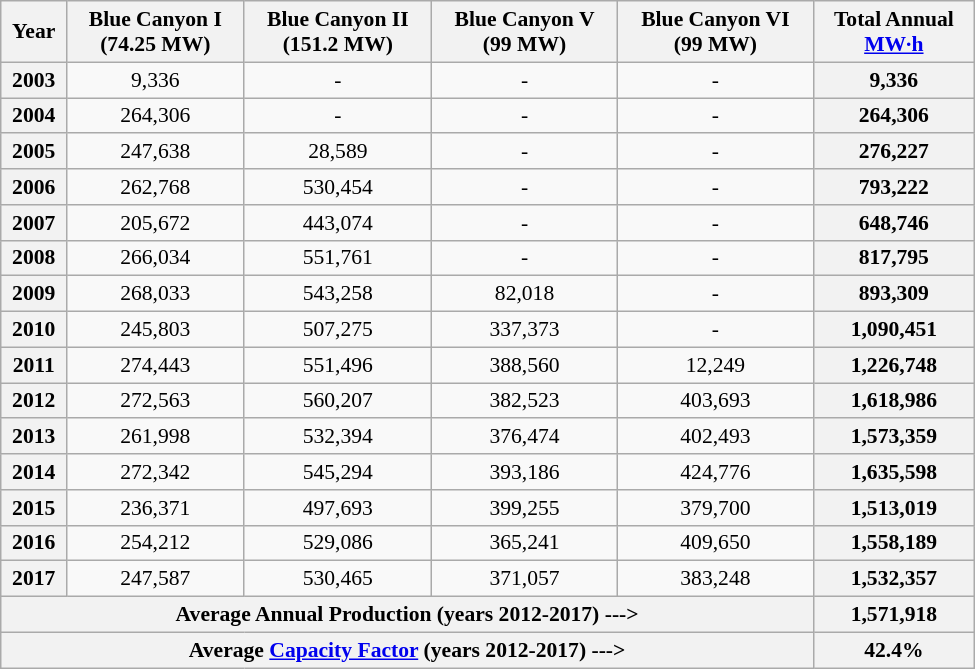<table class=wikitable style="text-align:center; font-size:0.9em; width:650px;">
<tr>
<th>Year</th>
<th>Blue Canyon I<br>(74.25 MW) </th>
<th>Blue Canyon II<br>(151.2 MW) </th>
<th>Blue Canyon V<br>(99 MW) </th>
<th>Blue Canyon VI<br>(99 MW) </th>
<th>Total Annual<br><a href='#'>MW·h</a></th>
</tr>
<tr>
<th>2003</th>
<td>9,336</td>
<td>-</td>
<td>-</td>
<td>-</td>
<th>9,336</th>
</tr>
<tr>
<th>2004</th>
<td>264,306</td>
<td>-</td>
<td>-</td>
<td>-</td>
<th>264,306</th>
</tr>
<tr>
<th>2005</th>
<td>247,638</td>
<td>28,589</td>
<td>-</td>
<td>-</td>
<th>276,227</th>
</tr>
<tr>
<th>2006</th>
<td>262,768</td>
<td>530,454</td>
<td>-</td>
<td>-</td>
<th>793,222</th>
</tr>
<tr>
<th>2007</th>
<td>205,672</td>
<td>443,074</td>
<td>-</td>
<td>-</td>
<th>648,746</th>
</tr>
<tr>
<th>2008</th>
<td>266,034</td>
<td>551,761</td>
<td>-</td>
<td>-</td>
<th>817,795</th>
</tr>
<tr>
<th>2009</th>
<td>268,033</td>
<td>543,258</td>
<td>82,018</td>
<td>-</td>
<th>893,309</th>
</tr>
<tr>
<th>2010</th>
<td>245,803</td>
<td>507,275</td>
<td>337,373</td>
<td>-</td>
<th>1,090,451</th>
</tr>
<tr>
<th>2011</th>
<td>274,443</td>
<td>551,496</td>
<td>388,560</td>
<td>12,249</td>
<th>1,226,748</th>
</tr>
<tr>
<th>2012</th>
<td>272,563</td>
<td>560,207</td>
<td>382,523</td>
<td>403,693</td>
<th>1,618,986</th>
</tr>
<tr>
<th>2013</th>
<td>261,998</td>
<td>532,394</td>
<td>376,474</td>
<td>402,493</td>
<th>1,573,359</th>
</tr>
<tr>
<th>2014</th>
<td>272,342</td>
<td>545,294</td>
<td>393,186</td>
<td>424,776</td>
<th>1,635,598</th>
</tr>
<tr>
<th>2015</th>
<td>236,371</td>
<td>497,693</td>
<td>399,255</td>
<td>379,700</td>
<th>1,513,019</th>
</tr>
<tr>
<th>2016</th>
<td>254,212</td>
<td>529,086</td>
<td>365,241</td>
<td>409,650</td>
<th>1,558,189</th>
</tr>
<tr>
<th>2017</th>
<td>247,587</td>
<td>530,465</td>
<td>371,057</td>
<td>383,248</td>
<th>1,532,357</th>
</tr>
<tr>
<th colspan=5>Average Annual Production (years 2012-2017) ---></th>
<th>1,571,918</th>
</tr>
<tr>
<th colspan=5>Average <a href='#'>Capacity Factor</a> (years 2012-2017) ---></th>
<th>42.4%</th>
</tr>
</table>
